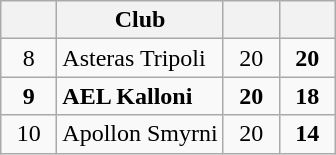<table class="wikitable" style="text-align:center">
<tr>
<th width=30></th>
<th>Club</th>
<th width=30></th>
<th width=30></th>
</tr>
<tr>
<td>8</td>
<td align=left>Asteras Tripoli</td>
<td>20</td>
<td><strong>20</strong></td>
</tr>
<tr>
<td><strong>9</strong></td>
<td align=left><strong>AEL Kalloni</strong></td>
<td><strong>20</strong></td>
<td><strong>18</strong></td>
</tr>
<tr>
<td>10</td>
<td align=left>Apollon Smyrni</td>
<td>20</td>
<td><strong>14</strong></td>
</tr>
</table>
